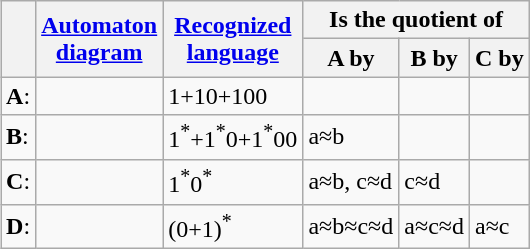<table class=wikitable style="float: right;">
<tr>
<th ROWSPAN=2></th>
<th ROWSPAN=2><a href='#'>Automaton<br>diagram</a></th>
<th ROWSPAN=2><a href='#'>Recognized<br>language</a></th>
<th COLSPAN=3>Is the quotient of</th>
</tr>
<tr>
<th><strong>A</strong> by</th>
<th><strong>B</strong> by</th>
<th><strong>C</strong> by</th>
</tr>
<tr>
<td><strong>A</strong>:</td>
<td></td>
<td>1+10+100</td>
<td></td>
<td></td>
<td></td>
</tr>
<tr>
<td><strong>B</strong>:</td>
<td></td>
<td>1<sup>*</sup>+1<sup>*</sup>0+1<sup>*</sup>00</td>
<td>a≈b</td>
<td></td>
<td></td>
</tr>
<tr>
<td><strong>C</strong>:</td>
<td></td>
<td>1<sup>*</sup>0<sup>*</sup></td>
<td>a≈b, c≈d</td>
<td>c≈d</td>
<td></td>
</tr>
<tr>
<td><strong>D</strong>:</td>
<td></td>
<td>(0+1)<sup>*</sup></td>
<td>a≈b≈c≈d</td>
<td>a≈c≈d</td>
<td>a≈c</td>
</tr>
</table>
